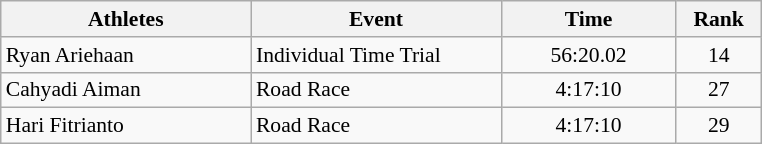<table class=wikitable style="font-size:90%; text-align:center">
<tr>
<th width="160">Athletes</th>
<th width="160">Event</th>
<th width="110">Time</th>
<th width="50">Rank</th>
</tr>
<tr>
<td align=left>Ryan Ariehaan</td>
<td align=left>Individual Time Trial</td>
<td>56:20.02</td>
<td>14</td>
</tr>
<tr>
<td align=left>Cahyadi Aiman</td>
<td align=left>Road Race</td>
<td>4:17:10</td>
<td>27</td>
</tr>
<tr>
<td align=left>Hari Fitrianto</td>
<td align=left>Road Race</td>
<td>4:17:10</td>
<td>29</td>
</tr>
</table>
